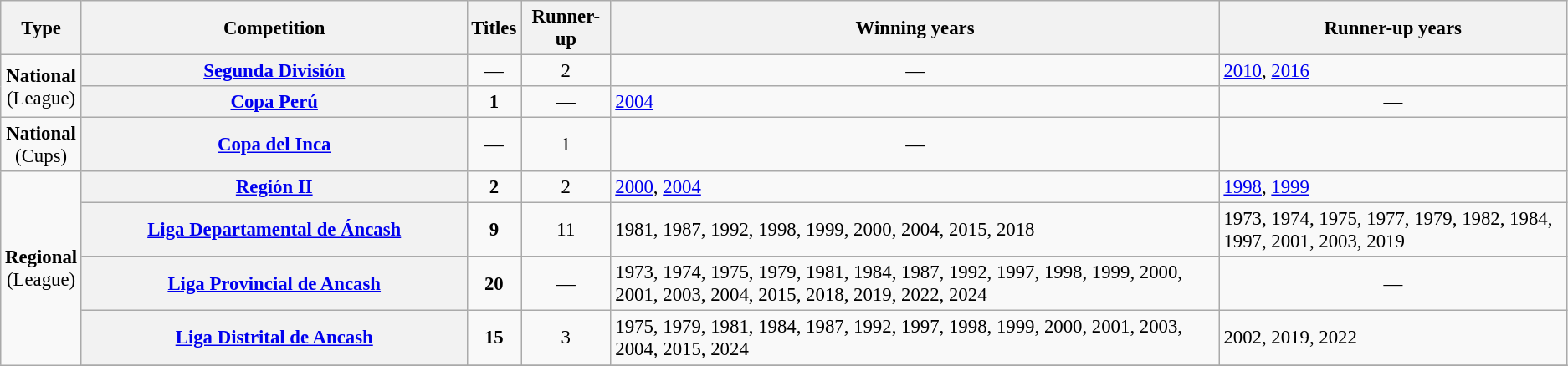<table class="wikitable plainrowheaders" style="font-size:95%; text-align:center;">
<tr>
<th>Type</th>
<th width=300px>Competition</th>
<th>Titles</th>
<th>Runner-up</th>
<th>Winning years</th>
<th>Runner-up years</th>
</tr>
<tr>
<td rowspan=2><strong>National</strong><br>(League)</td>
<th scope=col><a href='#'>Segunda División</a></th>
<td style="text-align:center;">—</td>
<td>2</td>
<td style="text-align:center;">—</td>
<td align="left"><a href='#'>2010</a>, <a href='#'>2016</a></td>
</tr>
<tr>
<th scope=col><a href='#'>Copa Perú</a></th>
<td><strong>1</strong></td>
<td style="text-align:center;">—</td>
<td align="left"><a href='#'>2004</a></td>
<td style="text-align:center;">—</td>
</tr>
<tr>
<td rowspan="1"><strong>National</strong><br>(Cups)</td>
<th scope="col"><a href='#'>Copa del Inca</a></th>
<td style="text-align:center;">—</td>
<td>1</td>
<td style="text-align:center;">—</td>
<td></td>
</tr>
<tr>
<td rowspan=7><strong>Regional</strong><br>(League)</td>
<th scope=col><a href='#'>Región II</a></th>
<td><strong>2</strong></td>
<td>2</td>
<td align="left"><a href='#'>2000</a>, <a href='#'>2004</a></td>
<td align="left"><a href='#'>1998</a>, <a href='#'>1999</a></td>
</tr>
<tr>
<th scope=col><a href='#'>Liga Departamental de Áncash</a></th>
<td><strong>9</strong></td>
<td>11</td>
<td align="left">1981, 1987, 1992, 1998, 1999, 2000, 2004, 2015, 2018</td>
<td align="left">1973, 1974, 1975, 1977, 1979, 1982, 1984, 1997, 2001, 2003, 2019</td>
</tr>
<tr>
<th scope=col><a href='#'>Liga Provincial de Ancash</a></th>
<td><strong>20</strong></td>
<td style="text-align:center;">—</td>
<td align="left">1973, 1974, 1975, 1979, 1981, 1984, 1987, 1992, 1997, 1998, 1999, 2000, 2001, 2003, 2004, 2015, 2018, 2019, 2022, 2024</td>
<td style="text-align:center;">—</td>
</tr>
<tr>
<th scope=col><a href='#'>Liga Distrital de Ancash</a></th>
<td><strong>15</strong></td>
<td>3</td>
<td align="left">1975, 1979, 1981, 1984, 1987, 1992, 1997, 1998, 1999, 2000, 2001, 2003, 2004, 2015, 2024</td>
<td align="left">2002, 2019, 2022</td>
</tr>
<tr>
</tr>
</table>
